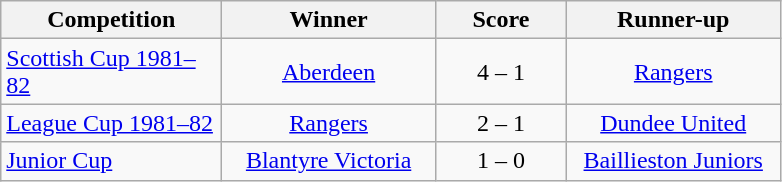<table class="wikitable" style="text-align: center;">
<tr>
<th width=140>Competition</th>
<th width=135>Winner</th>
<th width=80>Score</th>
<th width=135>Runner-up</th>
</tr>
<tr>
<td align=left><a href='#'>Scottish Cup 1981–82</a></td>
<td><a href='#'>Aberdeen</a></td>
<td>4 – 1 </td>
<td><a href='#'>Rangers</a></td>
</tr>
<tr>
<td align=left><a href='#'>League Cup 1981–82</a></td>
<td><a href='#'>Rangers</a></td>
<td>2 – 1</td>
<td><a href='#'>Dundee United</a></td>
</tr>
<tr>
<td align=left><a href='#'>Junior Cup</a></td>
<td><a href='#'>Blantyre Victoria</a></td>
<td>1 – 0</td>
<td><a href='#'>Baillieston Juniors</a></td>
</tr>
</table>
